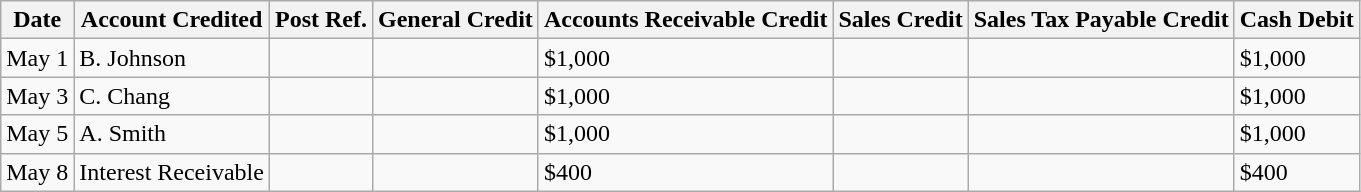<table class="wikitable">
<tr>
<th>Date</th>
<th>Account Credited</th>
<th>Post Ref.</th>
<th>General Credit</th>
<th>Accounts Receivable Credit</th>
<th>Sales Credit</th>
<th>Sales Tax Payable Credit</th>
<th>Cash Debit</th>
</tr>
<tr>
<td>May 1</td>
<td>B. Johnson</td>
<td></td>
<td></td>
<td>$1,000</td>
<td></td>
<td></td>
<td>$1,000</td>
</tr>
<tr>
<td>May 3</td>
<td>C. Chang</td>
<td></td>
<td></td>
<td>$1,000</td>
<td></td>
<td></td>
<td>$1,000</td>
</tr>
<tr>
<td>May 5</td>
<td>A. Smith</td>
<td></td>
<td></td>
<td>$1,000</td>
<td></td>
<td></td>
<td>$1,000</td>
</tr>
<tr>
<td>May 8</td>
<td>Interest Receivable</td>
<td></td>
<td></td>
<td>$400</td>
<td></td>
<td></td>
<td>$400</td>
</tr>
</table>
